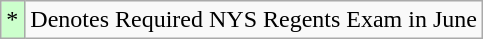<table class="wikitable">
<tr>
<td bgcolor="#CCFFCC" width="5%">*</td>
<td>Denotes Required NYS Regents Exam in June</td>
</tr>
</table>
